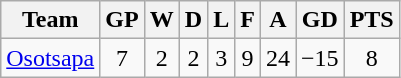<table class="wikitable" style="text-align:center;">
<tr>
<th>Team</th>
<th>GP</th>
<th>W</th>
<th>D</th>
<th>L</th>
<th>F</th>
<th>A</th>
<th>GD</th>
<th>PTS</th>
</tr>
<tr style="">
<td><a href='#'>Osotsapa</a></td>
<td>7</td>
<td>2</td>
<td>2</td>
<td>3</td>
<td>9</td>
<td>24</td>
<td>−15</td>
<td>8</td>
</tr>
</table>
